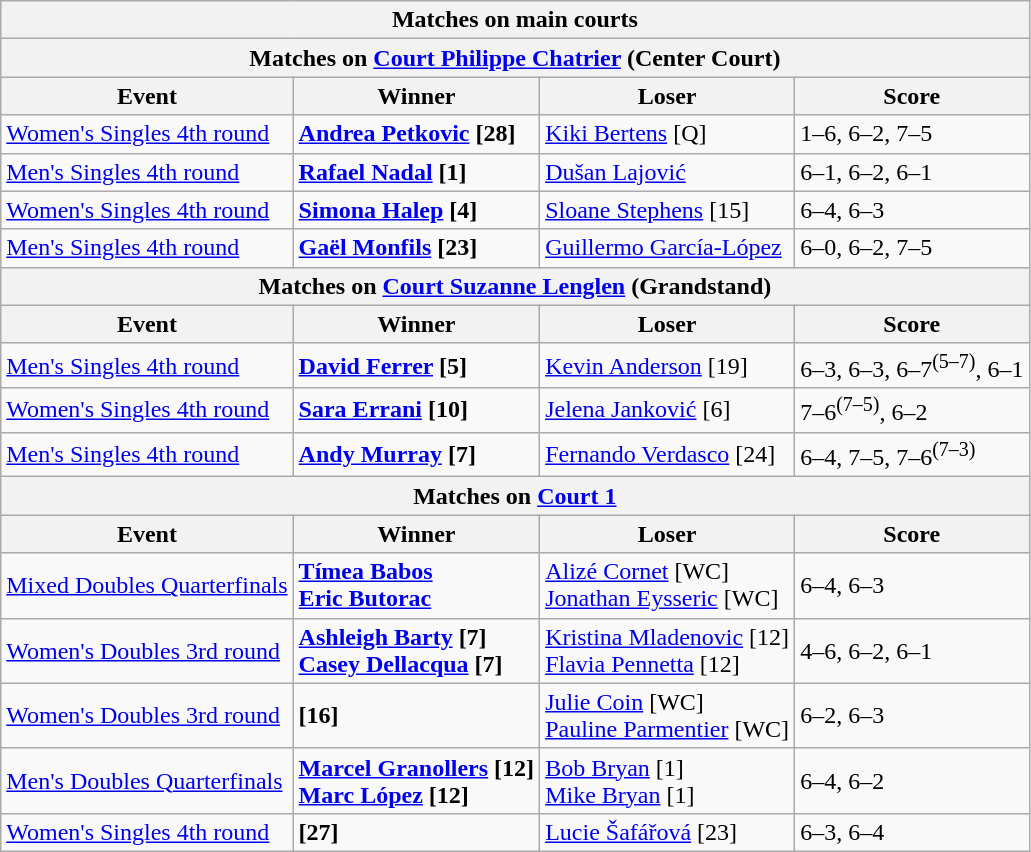<table class="wikitable">
<tr>
<th colspan=4 style=white-space:nowrap>Matches on main courts</th>
</tr>
<tr>
<th colspan=4>Matches on <a href='#'>Court Philippe Chatrier</a> (Center Court)</th>
</tr>
<tr>
<th>Event</th>
<th>Winner</th>
<th>Loser</th>
<th>Score</th>
</tr>
<tr>
<td><a href='#'>Women's Singles 4th round</a></td>
<td><strong> <a href='#'>Andrea Petkovic</a> [28] </strong></td>
<td> <a href='#'>Kiki Bertens</a> [Q]</td>
<td>1–6, 6–2, 7–5</td>
</tr>
<tr>
<td><a href='#'>Men's Singles 4th round</a></td>
<td><strong> <a href='#'>Rafael Nadal</a> [1]</strong></td>
<td> <a href='#'>Dušan Lajović</a></td>
<td>6–1, 6–2, 6–1</td>
</tr>
<tr>
<td><a href='#'>Women's Singles 4th round</a></td>
<td><strong> <a href='#'>Simona Halep</a> [4]</strong></td>
<td> <a href='#'>Sloane Stephens</a> [15]</td>
<td>6–4, 6–3</td>
</tr>
<tr>
<td><a href='#'>Men's Singles 4th round</a></td>
<td><strong> <a href='#'>Gaël Monfils</a> [23]</strong></td>
<td> <a href='#'>Guillermo García-López</a></td>
<td>6–0, 6–2, 7–5</td>
</tr>
<tr>
<th colspan=4>Matches on <a href='#'>Court Suzanne Lenglen</a> (Grandstand)</th>
</tr>
<tr>
<th>Event</th>
<th>Winner</th>
<th>Loser</th>
<th>Score</th>
</tr>
<tr>
<td><a href='#'>Men's Singles 4th round</a></td>
<td><strong> <a href='#'>David Ferrer</a> [5] </strong></td>
<td> <a href='#'>Kevin Anderson</a> [19]</td>
<td>6–3, 6–3, 6–7<sup>(5–7)</sup>, 6–1</td>
</tr>
<tr>
<td><a href='#'>Women's Singles 4th round</a></td>
<td><strong> <a href='#'>Sara Errani</a> [10]</strong></td>
<td> <a href='#'>Jelena Janković</a> [6]</td>
<td>7–6<sup>(7–5)</sup>, 6–2</td>
</tr>
<tr>
<td><a href='#'>Men's Singles 4th round</a></td>
<td><strong> <a href='#'>Andy Murray</a> [7]</strong></td>
<td> <a href='#'>Fernando Verdasco</a> [24]</td>
<td>6–4, 7–5, 7–6<sup>(7–3)</sup></td>
</tr>
<tr>
<th colspan=4>Matches on <a href='#'>Court 1</a></th>
</tr>
<tr>
<th>Event</th>
<th>Winner</th>
<th>Loser</th>
<th>Score</th>
</tr>
<tr>
<td><a href='#'>Mixed Doubles Quarterfinals</a></td>
<td><strong> <a href='#'>Tímea Babos</a><br> <a href='#'>Eric Butorac</a></strong></td>
<td> <a href='#'>Alizé Cornet</a> [WC]<br> <a href='#'>Jonathan Eysseric</a> [WC]</td>
<td>6–4, 6–3</td>
</tr>
<tr>
<td><a href='#'>Women's Doubles 3rd round</a></td>
<td><strong> <a href='#'>Ashleigh Barty</a> [7]<br> <a href='#'>Casey Dellacqua</a> [7]</strong></td>
<td> <a href='#'>Kristina Mladenovic</a> [12]<br> <a href='#'>Flavia Pennetta</a> [12]</td>
<td>4–6, 6–2, 6–1</td>
</tr>
<tr>
<td><a href='#'>Women's Doubles 3rd round</a></td>
<td><strong> [16]</strong></td>
<td> <a href='#'>Julie Coin</a> [WC]<br> <a href='#'>Pauline Parmentier</a> [WC]</td>
<td>6–2, 6–3</td>
</tr>
<tr>
<td><a href='#'>Men's Doubles Quarterfinals</a></td>
<td><strong> <a href='#'>Marcel Granollers</a> [12]<br> <a href='#'>Marc López</a> [12]</strong></td>
<td> <a href='#'>Bob Bryan</a> [1]<br> <a href='#'>Mike Bryan</a> [1]</td>
<td>6–4, 6–2</td>
</tr>
<tr>
<td><a href='#'>Women's Singles 4th round</a></td>
<td><strong> [27]</strong></td>
<td> <a href='#'>Lucie Šafářová</a> [23]</td>
<td>6–3, 6–4</td>
</tr>
</table>
